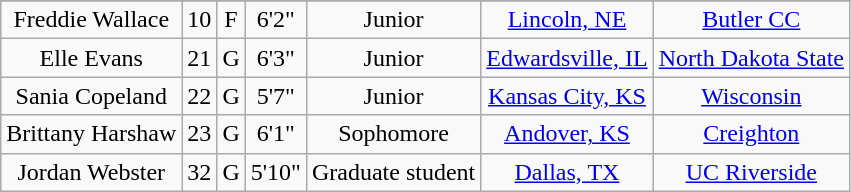<table class="wikitable sortable sortable" style="text-align: center">
<tr align=center>
</tr>
<tr>
<td>Freddie Wallace</td>
<td>10</td>
<td>F</td>
<td>6'2"</td>
<td>Junior</td>
<td><a href='#'>Lincoln, NE</a></td>
<td><a href='#'>Butler CC</a></td>
</tr>
<tr>
<td>Elle Evans</td>
<td>21</td>
<td>G</td>
<td>6'3"</td>
<td>Junior</td>
<td><a href='#'>Edwardsville, IL</a></td>
<td><a href='#'>North Dakota State</a></td>
</tr>
<tr>
<td>Sania Copeland</td>
<td>22</td>
<td>G</td>
<td>5'7"</td>
<td>Junior</td>
<td><a href='#'>Kansas City, KS</a></td>
<td><a href='#'>Wisconsin</a></td>
</tr>
<tr>
<td>Brittany Harshaw</td>
<td>23</td>
<td>G</td>
<td>6'1"</td>
<td> Sophomore</td>
<td><a href='#'>Andover, KS</a></td>
<td><a href='#'>Creighton</a></td>
</tr>
<tr>
<td>Jordan Webster</td>
<td>32</td>
<td>G</td>
<td>5'10"</td>
<td>Graduate student</td>
<td><a href='#'>Dallas, TX</a></td>
<td><a href='#'>UC Riverside</a></td>
</tr>
</table>
